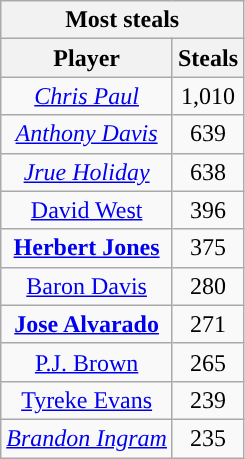<table class="wikitable sortable" style="text-align:center">
<tr>
<th colspan="5">Most steals</th>
</tr>
<tr>
<th>Player</th>
<th>Steals</th>
</tr>
<tr>
<td><em><a href='#'>Chris Paul</a></em></td>
<td>1,010</td>
</tr>
<tr>
<td><em><a href='#'>Anthony Davis</a></em></td>
<td>639</td>
</tr>
<tr>
<td><em><a href='#'>Jrue Holiday</a></em></td>
<td>638</td>
</tr>
<tr>
<td><a href='#'>David West</a></td>
<td>396</td>
</tr>
<tr>
<td><strong><a href='#'>Herbert Jones</a></strong></td>
<td>375</td>
</tr>
<tr>
<td><a href='#'>Baron Davis</a></td>
<td>280</td>
</tr>
<tr>
<td><strong><a href='#'>Jose Alvarado</a></strong></td>
<td>271</td>
</tr>
<tr>
<td><a href='#'>P.J. Brown</a></td>
<td>265</td>
</tr>
<tr>
<td><a href='#'>Tyreke Evans</a></td>
<td>239</td>
</tr>
<tr>
<td><em><a href='#'>Brandon Ingram</a></em></td>
<td>235</td>
</tr>
</table>
